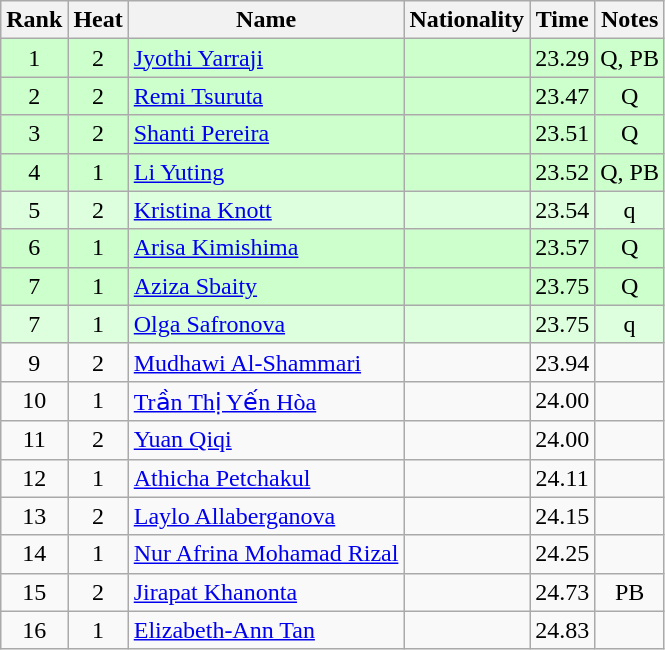<table class="wikitable sortable" style="text-align:center">
<tr>
<th>Rank</th>
<th>Heat</th>
<th>Name</th>
<th>Nationality</th>
<th>Time</th>
<th>Notes</th>
</tr>
<tr bgcolor=ccffcc>
<td>1</td>
<td>2</td>
<td align=left><a href='#'>Jyothi Yarraji</a></td>
<td align=left></td>
<td>23.29</td>
<td>Q, PB</td>
</tr>
<tr bgcolor=ccffcc>
<td>2</td>
<td>2</td>
<td align=left><a href='#'>Remi Tsuruta</a></td>
<td align=left></td>
<td>23.47</td>
<td>Q</td>
</tr>
<tr bgcolor=ccffcc>
<td>3</td>
<td>2</td>
<td align=left><a href='#'>Shanti Pereira</a></td>
<td align=left></td>
<td>23.51</td>
<td>Q</td>
</tr>
<tr bgcolor=ccffcc>
<td>4</td>
<td>1</td>
<td align=left><a href='#'>Li Yuting</a></td>
<td align=left></td>
<td>23.52</td>
<td>Q, PB</td>
</tr>
<tr bgcolor=ddffdd>
<td>5</td>
<td>2</td>
<td align=left><a href='#'>Kristina Knott</a></td>
<td align=left></td>
<td>23.54</td>
<td>q</td>
</tr>
<tr bgcolor=ccffcc>
<td>6</td>
<td>1</td>
<td align=left><a href='#'>Arisa Kimishima</a></td>
<td align=left></td>
<td>23.57</td>
<td>Q</td>
</tr>
<tr bgcolor=ccffcc>
<td>7</td>
<td>1</td>
<td align=left><a href='#'>Aziza Sbaity</a></td>
<td align=left></td>
<td>23.75</td>
<td>Q</td>
</tr>
<tr bgcolor=ddffdd>
<td>7</td>
<td>1</td>
<td align=left><a href='#'>Olga Safronova</a></td>
<td align=left></td>
<td>23.75</td>
<td>q</td>
</tr>
<tr>
<td>9</td>
<td>2</td>
<td align=left><a href='#'>Mudhawi Al-Shammari</a></td>
<td align=left></td>
<td>23.94</td>
<td></td>
</tr>
<tr>
<td>10</td>
<td>1</td>
<td align=left><a href='#'>Trần Thị Yến Hòa</a></td>
<td align=left></td>
<td>24.00</td>
<td></td>
</tr>
<tr>
<td>11</td>
<td>2</td>
<td align=left><a href='#'>Yuan Qiqi</a></td>
<td align=left></td>
<td>24.00</td>
<td></td>
</tr>
<tr>
<td>12</td>
<td>1</td>
<td align=left><a href='#'>Athicha Petchakul</a></td>
<td align=left></td>
<td>24.11</td>
<td></td>
</tr>
<tr>
<td>13</td>
<td>2</td>
<td align=left><a href='#'>Laylo Allaberganova</a></td>
<td align=left></td>
<td>24.15</td>
<td></td>
</tr>
<tr>
<td>14</td>
<td>1</td>
<td align=left><a href='#'>Nur Afrina Mohamad Rizal</a></td>
<td align=left></td>
<td>24.25</td>
<td></td>
</tr>
<tr>
<td>15</td>
<td>2</td>
<td align=left><a href='#'>Jirapat Khanonta</a></td>
<td align=left></td>
<td>24.73</td>
<td>PB</td>
</tr>
<tr>
<td>16</td>
<td>1</td>
<td align=left><a href='#'>Elizabeth-Ann Tan</a></td>
<td align=left></td>
<td>24.83</td>
<td></td>
</tr>
</table>
